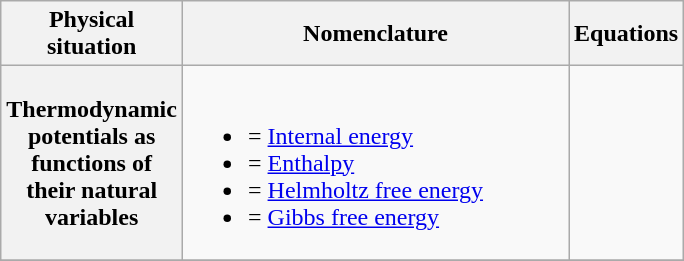<table class="wikitable">
<tr>
<th scope="col" width="100">Physical situation</th>
<th scope="col" width="250">Nomenclature</th>
<th scope="col" width="10">Equations</th>
</tr>
<tr>
<th>Thermodynamic potentials as functions of their natural variables</th>
<td><br><ul><li> = <a href='#'>Internal energy</a></li><li> = <a href='#'>Enthalpy</a></li><li> = <a href='#'>Helmholtz free energy</a></li><li> = <a href='#'>Gibbs free energy</a></li></ul></td>
<td><br><br><br></td>
</tr>
<tr>
</tr>
</table>
